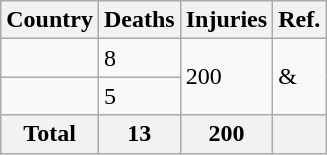<table class="wikitable">
<tr>
<th>Country</th>
<th>Deaths</th>
<th>Injuries</th>
<th>Ref.</th>
</tr>
<tr>
<td></td>
<td>8</td>
<td rowspan="2">200</td>
<td rowspan="2"> & </td>
</tr>
<tr>
<td></td>
<td>5</td>
</tr>
<tr>
<th>Total</th>
<th>13</th>
<th>200</th>
<th></th>
</tr>
</table>
